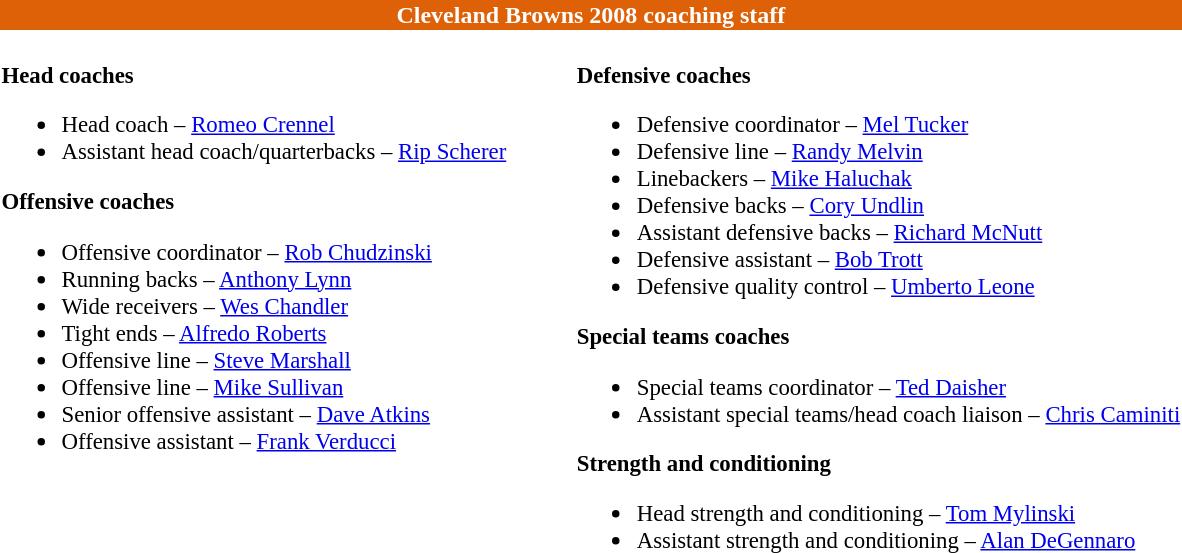<table class="toccolours" style="text-align: left;">
<tr>
<th colspan="7" style="background:#de6108; color:white; text-align:center;">Cleveland Browns 2008 coaching staff</th>
</tr>
<tr>
<td style="font-size:95%; vertical-align:top;"><br><strong>Head coaches</strong><ul><li>Head coach – <a href='#'>Romeo Crennel</a></li><li>Assistant head coach/quarterbacks – <a href='#'>Rip Scherer</a></li></ul><strong>Offensive coaches</strong><ul><li>Offensive coordinator – <a href='#'>Rob Chudzinski</a></li><li>Running backs – <a href='#'>Anthony Lynn</a></li><li>Wide receivers – <a href='#'>Wes Chandler</a></li><li>Tight ends – <a href='#'>Alfredo Roberts</a></li><li>Offensive line – <a href='#'>Steve Marshall</a></li><li>Offensive line – <a href='#'>Mike Sullivan</a></li><li>Senior offensive assistant – <a href='#'>Dave Atkins</a></li><li>Offensive assistant – <a href='#'>Frank Verducci</a></li></ul></td>
<td width="35"> </td>
<td valign="top"></td>
<td style="font-size:95%; vertical-align:top;"><br><strong>Defensive coaches</strong><ul><li>Defensive coordinator – <a href='#'>Mel Tucker</a></li><li>Defensive line – <a href='#'>Randy Melvin</a></li><li>Linebackers – <a href='#'>Mike Haluchak</a></li><li>Defensive backs – <a href='#'>Cory Undlin</a></li><li>Assistant defensive backs – <a href='#'>Richard McNutt</a></li><li>Defensive assistant – <a href='#'>Bob Trott</a></li><li>Defensive quality control – <a href='#'>Umberto Leone</a></li></ul><strong>Special teams coaches</strong><ul><li>Special teams coordinator – <a href='#'>Ted Daisher</a></li><li>Assistant special teams/head coach liaison – <a href='#'>Chris Caminiti</a></li></ul><strong>Strength and conditioning</strong><ul><li>Head strength and conditioning – <a href='#'>Tom Mylinski</a></li><li>Assistant strength and conditioning – <a href='#'>Alan DeGennaro</a></li></ul></td>
</tr>
</table>
